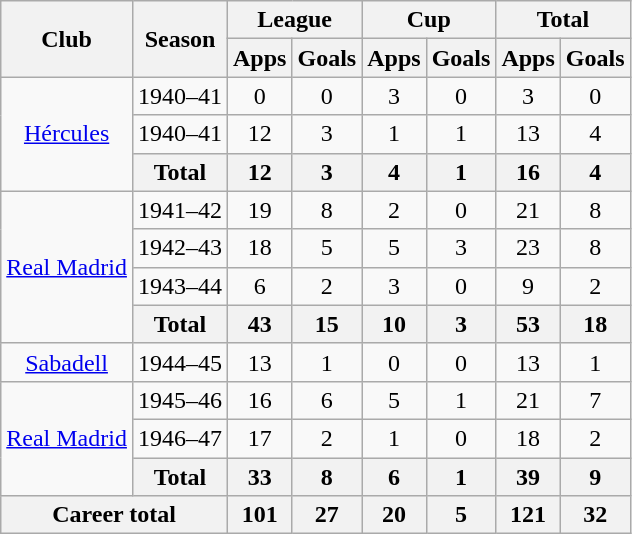<table class="wikitable" style="text-align: center">
<tr>
<th rowspan="2">Club</th>
<th rowspan="2">Season</th>
<th colspan="2">League</th>
<th colspan="2">Cup</th>
<th colspan="2">Total</th>
</tr>
<tr>
<th>Apps</th>
<th>Goals</th>
<th>Apps</th>
<th>Goals</th>
<th>Apps</th>
<th>Goals</th>
</tr>
<tr>
<td rowspan="3"><a href='#'>Hércules</a></td>
<td>1940–41</td>
<td>0</td>
<td>0</td>
<td>3</td>
<td>0</td>
<td>3</td>
<td>0</td>
</tr>
<tr>
<td>1940–41</td>
<td>12</td>
<td>3</td>
<td>1</td>
<td>1</td>
<td>13</td>
<td>4</td>
</tr>
<tr>
<th>Total</th>
<th>12</th>
<th>3</th>
<th>4</th>
<th>1</th>
<th>16</th>
<th>4</th>
</tr>
<tr>
<td rowspan="4"><a href='#'>Real Madrid</a></td>
<td>1941–42</td>
<td>19</td>
<td>8</td>
<td>2</td>
<td>0</td>
<td>21</td>
<td>8</td>
</tr>
<tr>
<td>1942–43</td>
<td>18</td>
<td>5</td>
<td>5</td>
<td>3</td>
<td>23</td>
<td>8</td>
</tr>
<tr>
<td>1943–44</td>
<td>6</td>
<td>2</td>
<td>3</td>
<td>0</td>
<td>9</td>
<td>2</td>
</tr>
<tr>
<th>Total</th>
<th>43</th>
<th>15</th>
<th>10</th>
<th>3</th>
<th>53</th>
<th>18</th>
</tr>
<tr>
<td><a href='#'>Sabadell</a></td>
<td>1944–45</td>
<td>13</td>
<td>1</td>
<td>0</td>
<td>0</td>
<td>13</td>
<td>1</td>
</tr>
<tr>
<td rowspan="3"><a href='#'>Real Madrid</a></td>
<td>1945–46</td>
<td>16</td>
<td>6</td>
<td>5</td>
<td>1</td>
<td>21</td>
<td>7</td>
</tr>
<tr>
<td>1946–47</td>
<td>17</td>
<td>2</td>
<td>1</td>
<td>0</td>
<td>18</td>
<td>2</td>
</tr>
<tr>
<th>Total</th>
<th>33</th>
<th>8</th>
<th>6</th>
<th>1</th>
<th>39</th>
<th>9</th>
</tr>
<tr>
<th colspan="2">Career total</th>
<th>101</th>
<th>27</th>
<th>20</th>
<th>5</th>
<th>121</th>
<th>32</th>
</tr>
</table>
